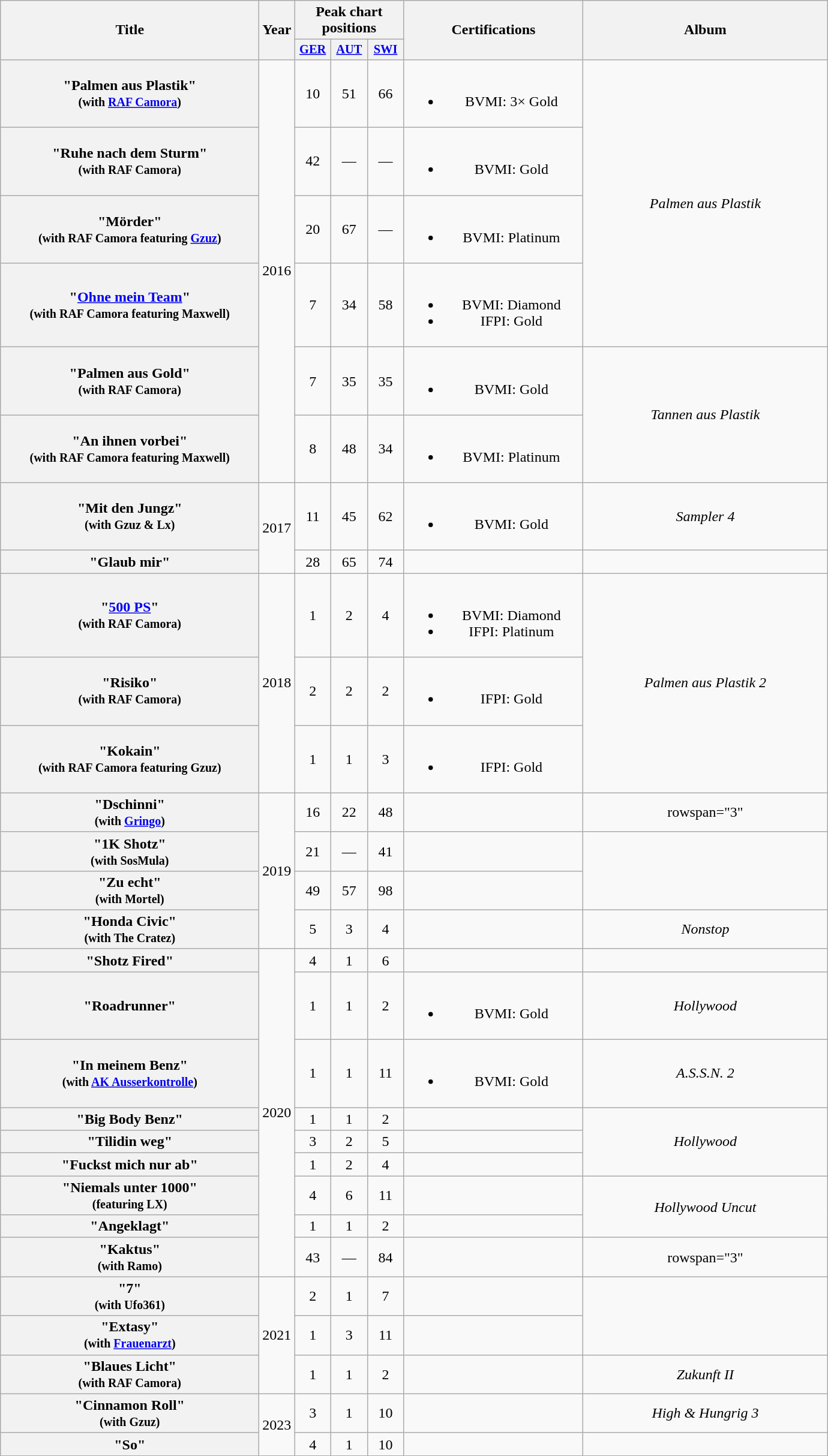<table class="wikitable plainrowheaders" style="text-align:center;">
<tr>
<th scope="col" rowspan="2" style="width:17.5em;">Title</th>
<th scope="col" rowspan="2" style="width:1em;">Year</th>
<th scope="col" colspan="3">Peak chart positions</th>
<th scope="col" rowspan="2" style="width:12em;">Certifications</th>
<th scope="col" rowspan="2" style="width:16.5em;">Album</th>
</tr>
<tr>
<th style="width:2.5em; font-size:85%"><a href='#'>GER</a><br></th>
<th style="width:2.5em; font-size:85%"><a href='#'>AUT</a><br></th>
<th style="width:2.5em; font-size:85%"><a href='#'>SWI</a><br></th>
</tr>
<tr>
<th scope="row">"Palmen aus Plastik"<br><small>(with <a href='#'>RAF Camora</a>)</small></th>
<td rowspan="6">2016</td>
<td>10</td>
<td>51</td>
<td>66</td>
<td><br><ul><li>BVMI: 3× Gold</li></ul></td>
<td rowspan="4"><em>Palmen aus Plastik</em></td>
</tr>
<tr>
<th scope="row">"Ruhe nach dem Sturm"<br><small>(with RAF Camora)</small></th>
<td>42</td>
<td>—</td>
<td>—</td>
<td><br><ul><li>BVMI: Gold</li></ul></td>
</tr>
<tr>
<th scope="row">"Mörder"<br><small>(with RAF Camora featuring <a href='#'>Gzuz</a>)</small></th>
<td>20</td>
<td>67</td>
<td>—</td>
<td><br><ul><li>BVMI: Platinum</li></ul></td>
</tr>
<tr>
<th scope="row">"<a href='#'>Ohne mein Team</a>"<br><small>(with RAF Camora featuring Maxwell)</small></th>
<td>7</td>
<td>34</td>
<td>58</td>
<td><br><ul><li>BVMI: Diamond</li><li>IFPI: Gold</li></ul></td>
</tr>
<tr>
<th scope="row">"Palmen aus Gold"<br><small>(with RAF Camora)</small></th>
<td>7</td>
<td>35</td>
<td>35</td>
<td><br><ul><li>BVMI: Gold</li></ul></td>
<td rowspan="2"><em>Tannen aus Plastik</em></td>
</tr>
<tr>
<th scope="row">"An ihnen vorbei"<br><small>(with RAF Camora featuring Maxwell)</small></th>
<td>8</td>
<td>48</td>
<td>34</td>
<td><br><ul><li>BVMI: Platinum</li></ul></td>
</tr>
<tr>
<th scope="row">"Mit den Jungz"<br><small>(with Gzuz & Lx)</small></th>
<td rowspan="2">2017</td>
<td>11</td>
<td>45</td>
<td>62</td>
<td><br><ul><li>BVMI: Gold</li></ul></td>
<td><em>Sampler 4</em></td>
</tr>
<tr>
<th scope="row">"Glaub mir"</th>
<td>28</td>
<td>65</td>
<td>74</td>
<td></td>
<td></td>
</tr>
<tr>
<th scope="row">"<a href='#'>500 PS</a>"<br><small>(with RAF Camora)</small></th>
<td rowspan="3">2018</td>
<td>1</td>
<td>2</td>
<td>4</td>
<td><br><ul><li>BVMI: Diamond</li><li>IFPI: Platinum</li></ul></td>
<td rowspan="3"><em>Palmen aus Plastik 2</em></td>
</tr>
<tr>
<th scope="row">"Risiko"<br><small>(with RAF Camora)</small></th>
<td>2</td>
<td>2</td>
<td>2</td>
<td><br><ul><li>IFPI: Gold</li></ul></td>
</tr>
<tr>
<th scope="row">"Kokain"<br><small>(with RAF Camora featuring Gzuz)</small></th>
<td>1</td>
<td>1</td>
<td>3</td>
<td><br><ul><li>IFPI: Gold</li></ul></td>
</tr>
<tr>
<th scope="row">"Dschinni"<br><small>(with <a href='#'>Gringo</a>)</small></th>
<td rowspan="4">2019</td>
<td>16</td>
<td>22</td>
<td>48</td>
<td></td>
<td>rowspan="3" </td>
</tr>
<tr>
<th scope="row">"1K Shotz"<br><small>(with SosMula)</small></th>
<td>21</td>
<td>—</td>
<td>41</td>
<td></td>
</tr>
<tr>
<th scope="row">"Zu echt"<br><small>(with Mortel)</small></th>
<td>49</td>
<td>57</td>
<td>98</td>
<td></td>
</tr>
<tr>
<th scope="row">"Honda Civic"<br><small>(with The Cratez)</small></th>
<td>5</td>
<td>3</td>
<td>4</td>
<td></td>
<td><em>Nonstop</em></td>
</tr>
<tr>
<th scope="row">"Shotz Fired"</th>
<td rowspan="9">2020</td>
<td>4</td>
<td>1</td>
<td>6</td>
<td></td>
<td></td>
</tr>
<tr>
<th scope="row">"Roadrunner"</th>
<td>1</td>
<td>1</td>
<td>2</td>
<td><br><ul><li>BVMI: Gold</li></ul></td>
<td><em>Hollywood</em></td>
</tr>
<tr>
<th scope="row">"In meinem Benz"<br><small>(with <a href='#'>AK Ausserkontrolle</a>)</small></th>
<td>1</td>
<td>1</td>
<td>11</td>
<td><br><ul><li>BVMI: Gold</li></ul></td>
<td><em>A.S.S.N. 2</em></td>
</tr>
<tr>
<th scope="row">"Big Body Benz"</th>
<td>1</td>
<td>1</td>
<td>2</td>
<td></td>
<td rowspan="3"><em>Hollywood</em></td>
</tr>
<tr>
<th scope="row">"Tilidin weg"</th>
<td>3</td>
<td>2</td>
<td>5</td>
<td></td>
</tr>
<tr>
<th scope="row">"Fuckst mich nur ab"</th>
<td>1</td>
<td>2</td>
<td>4</td>
<td></td>
</tr>
<tr>
<th scope="row">"Niemals unter 1000"<br><small>(featuring LX)</small></th>
<td>4</td>
<td>6</td>
<td>11</td>
<td></td>
<td rowspan="2"><em>Hollywood Uncut</em></td>
</tr>
<tr>
<th scope="row">"Angeklagt"</th>
<td>1</td>
<td>1</td>
<td>2</td>
<td></td>
</tr>
<tr>
<th scope="row">"Kaktus"<br><small>(with Ramo)</small></th>
<td>43</td>
<td>—</td>
<td>84</td>
<td></td>
<td>rowspan="3" </td>
</tr>
<tr>
<th scope="row">"7"<br><small>(with Ufo361)</small></th>
<td rowspan="3">2021</td>
<td>2</td>
<td>1</td>
<td>7</td>
<td></td>
</tr>
<tr>
<th scope="row">"Extasy"<br><small>(with <a href='#'>Frauenarzt</a>)</small></th>
<td>1</td>
<td>3</td>
<td>11</td>
<td></td>
</tr>
<tr>
<th scope="row">"Blaues Licht"<br><small>(with RAF Camora)</small></th>
<td>1</td>
<td>1</td>
<td>2</td>
<td></td>
<td><em>Zukunft II</em></td>
</tr>
<tr>
<th scope="row">"Cinnamon Roll"<br><small>(with Gzuz)</small></th>
<td rowspan="2">2023</td>
<td>3</td>
<td>1</td>
<td>10</td>
<td></td>
<td><em>High & Hungrig 3</em></td>
</tr>
<tr>
<th scope="row">"So"</th>
<td>4</td>
<td>1</td>
<td>10</td>
<td></td>
<td></td>
</tr>
</table>
